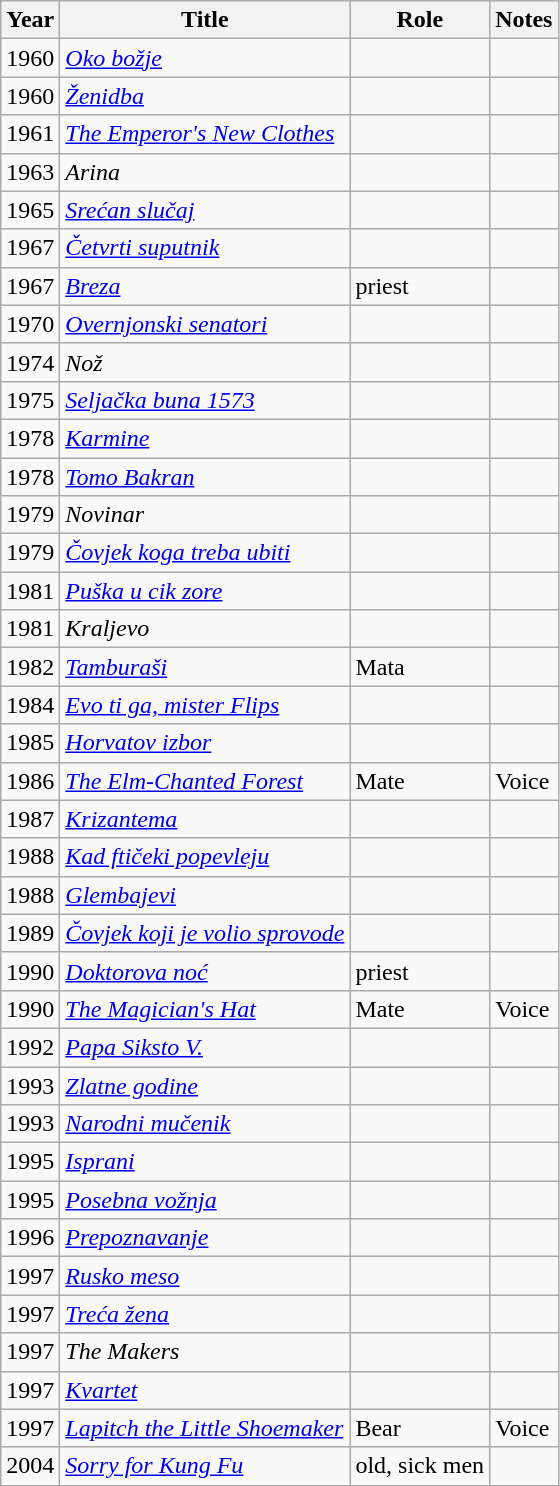<table class="wikitable sortable">
<tr>
<th>Year</th>
<th>Title</th>
<th>Role</th>
<th class="unsortable">Notes</th>
</tr>
<tr>
<td>1960</td>
<td><em><a href='#'>Oko božje</a></em></td>
<td></td>
<td></td>
</tr>
<tr>
<td>1960</td>
<td><em><a href='#'>Ženidba</a></em></td>
<td></td>
<td></td>
</tr>
<tr>
<td>1961</td>
<td><em><a href='#'>The Emperor's New Clothes</a></em></td>
<td></td>
<td></td>
</tr>
<tr>
<td>1963</td>
<td><em>Arina</em></td>
<td></td>
<td></td>
</tr>
<tr>
<td>1965</td>
<td><em><a href='#'>Srećan slučaj</a></em></td>
<td></td>
<td></td>
</tr>
<tr>
<td>1967</td>
<td><em><a href='#'>Četvrti suputnik</a></em></td>
<td></td>
<td></td>
</tr>
<tr>
<td>1967</td>
<td><em><a href='#'>Breza</a></em></td>
<td>priest</td>
<td></td>
</tr>
<tr>
<td>1970</td>
<td><em><a href='#'>Overnjonski senatori</a></em></td>
<td></td>
<td></td>
</tr>
<tr>
<td>1974</td>
<td><em>Nož</em></td>
<td></td>
<td></td>
</tr>
<tr>
<td>1975</td>
<td><em><a href='#'>Seljačka buna 1573</a></em></td>
<td></td>
<td></td>
</tr>
<tr>
<td>1978</td>
<td><em><a href='#'>Karmine</a></em></td>
<td></td>
<td></td>
</tr>
<tr>
<td>1978</td>
<td><em><a href='#'>Tomo Bakran</a></em></td>
<td></td>
<td></td>
</tr>
<tr>
<td>1979</td>
<td><em>Novinar</em></td>
<td></td>
<td></td>
</tr>
<tr>
<td>1979</td>
<td><em><a href='#'>Čovjek koga treba ubiti</a></em></td>
<td></td>
<td></td>
</tr>
<tr>
<td>1981</td>
<td><em><a href='#'>Puška u cik zore</a></em></td>
<td></td>
<td></td>
</tr>
<tr>
<td>1981</td>
<td><em>Kraljevo</em></td>
<td></td>
<td></td>
</tr>
<tr>
<td>1982</td>
<td><em><a href='#'>Tamburaši</a></em></td>
<td>Mata</td>
<td></td>
</tr>
<tr>
<td>1984</td>
<td><em><a href='#'>Evo ti ga, mister Flips</a></em></td>
<td></td>
<td></td>
</tr>
<tr>
<td>1985</td>
<td><em><a href='#'>Horvatov izbor</a></em></td>
<td></td>
<td></td>
</tr>
<tr>
<td>1986</td>
<td><em><a href='#'>The Elm-Chanted Forest</a></em></td>
<td>Mate</td>
<td>Voice</td>
</tr>
<tr>
<td>1987</td>
<td><em><a href='#'>Krizantema</a></em></td>
<td></td>
<td></td>
</tr>
<tr>
<td>1988</td>
<td><em><a href='#'>Kad ftičeki popevleju</a></em></td>
<td></td>
<td></td>
</tr>
<tr>
<td>1988</td>
<td><em><a href='#'>Glembajevi</a></em></td>
<td></td>
<td></td>
</tr>
<tr>
<td>1989</td>
<td><em><a href='#'>Čovjek koji je volio sprovode</a></em></td>
<td></td>
<td></td>
</tr>
<tr>
<td>1990</td>
<td><em><a href='#'>Doktorova noć</a></em></td>
<td>priest</td>
<td></td>
</tr>
<tr>
<td>1990</td>
<td><em><a href='#'>The Magician's Hat</a></em></td>
<td>Mate</td>
<td>Voice</td>
</tr>
<tr>
<td>1992</td>
<td><em><a href='#'>Papa Siksto V.</a></em></td>
<td></td>
<td></td>
</tr>
<tr>
<td>1993</td>
<td><em><a href='#'>Zlatne godine</a></em></td>
<td></td>
<td></td>
</tr>
<tr>
<td>1993</td>
<td><em><a href='#'>Narodni mučenik</a></em></td>
<td></td>
<td></td>
</tr>
<tr>
<td>1995</td>
<td><em><a href='#'>Isprani</a></em></td>
<td></td>
<td></td>
</tr>
<tr>
<td>1995</td>
<td><em><a href='#'>Posebna vožnja</a></em></td>
<td></td>
<td></td>
</tr>
<tr>
<td>1996</td>
<td><em><a href='#'>Prepoznavanje</a></em></td>
<td></td>
<td></td>
</tr>
<tr>
<td>1997</td>
<td><em><a href='#'>Rusko meso</a></em></td>
<td></td>
<td></td>
</tr>
<tr>
<td>1997</td>
<td><em><a href='#'>Treća žena</a></em></td>
<td></td>
<td></td>
</tr>
<tr>
<td>1997</td>
<td><em>The Makers</em></td>
<td></td>
<td></td>
</tr>
<tr>
<td>1997</td>
<td><em><a href='#'>Kvartet</a></em></td>
<td></td>
<td></td>
</tr>
<tr>
<td>1997</td>
<td><em><a href='#'>Lapitch the Little Shoemaker</a></em></td>
<td>Bear</td>
<td>Voice</td>
</tr>
<tr>
<td>2004</td>
<td><em><a href='#'>Sorry for Kung Fu</a></em></td>
<td>old, sick men</td>
<td></td>
</tr>
</table>
